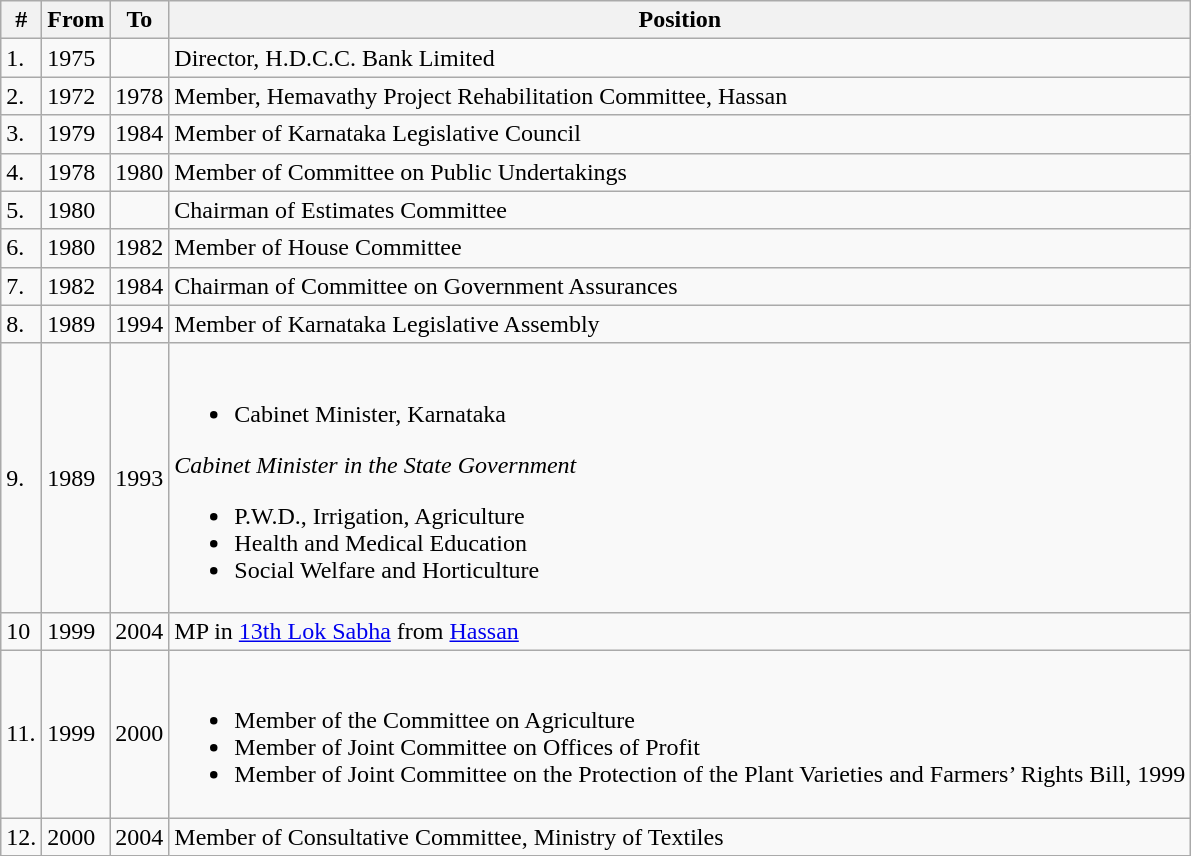<table class="wikitable sortable">
<tr>
<th>#</th>
<th>From</th>
<th>To</th>
<th>Position</th>
</tr>
<tr>
<td>1.</td>
<td>1975</td>
<td></td>
<td>Director, H.D.C.C. Bank Limited</td>
</tr>
<tr>
<td>2.</td>
<td>1972</td>
<td>1978</td>
<td>Member, Hemavathy Project Rehabilitation Committee, Hassan</td>
</tr>
<tr>
<td>3.</td>
<td>1979</td>
<td>1984</td>
<td>Member of Karnataka Legislative Council</td>
</tr>
<tr>
<td>4.</td>
<td>1978</td>
<td>1980</td>
<td>Member of Committee on Public Undertakings</td>
</tr>
<tr>
<td>5.</td>
<td>1980</td>
<td></td>
<td>Chairman of Estimates Committee</td>
</tr>
<tr>
<td>6.</td>
<td>1980</td>
<td>1982</td>
<td>Member of House Committee</td>
</tr>
<tr>
<td>7.</td>
<td>1982</td>
<td>1984</td>
<td>Chairman of Committee on Government Assurances</td>
</tr>
<tr>
<td>8.</td>
<td>1989</td>
<td>1994</td>
<td>Member of Karnataka Legislative Assembly</td>
</tr>
<tr>
<td>9.</td>
<td>1989</td>
<td>1993</td>
<td><br><ul><li>Cabinet Minister, Karnataka</li></ul><em>Cabinet Minister in the State Government</em><ul><li>P.W.D., Irrigation, Agriculture</li><li>Health and Medical Education</li><li>Social Welfare and Horticulture</li></ul></td>
</tr>
<tr>
<td>10</td>
<td>1999</td>
<td>2004</td>
<td>MP in <a href='#'>13th Lok Sabha</a> from <a href='#'>Hassan</a></td>
</tr>
<tr>
<td>11.</td>
<td>1999</td>
<td>2000</td>
<td><br><ul><li>Member of the Committee on Agriculture</li><li>Member of Joint Committee on Offices of Profit</li><li>Member of Joint Committee on the Protection of the Plant Varieties and Farmers’ Rights Bill, 1999</li></ul></td>
</tr>
<tr>
<td>12.</td>
<td>2000</td>
<td>2004</td>
<td>Member of Consultative Committee, Ministry of Textiles</td>
</tr>
</table>
